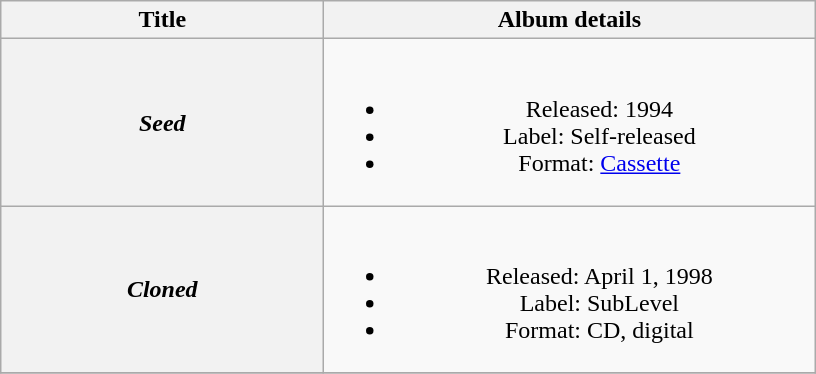<table class="wikitable plainrowheaders" style="text-align:center;" border="1">
<tr>
<th scope="col" style="width:13em;">Title</th>
<th scope="col" style="width:20em;">Album details</th>
</tr>
<tr>
<th scope="row"><em>Seed</em></th>
<td><br><ul><li>Released: 1994</li><li>Label: Self-released</li><li>Format: <a href='#'>Cassette</a></li></ul></td>
</tr>
<tr>
<th scope="row"><em>Cloned</em></th>
<td><br><ul><li>Released: April 1, 1998</li><li>Label: SubLevel</li><li>Format: CD, digital</li></ul></td>
</tr>
<tr>
</tr>
</table>
